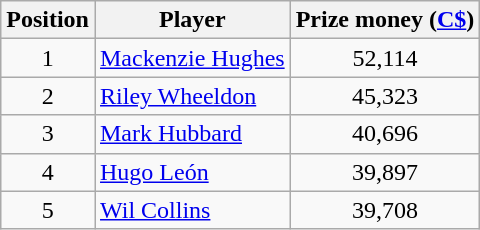<table class=wikitable>
<tr>
<th>Position</th>
<th>Player</th>
<th>Prize money (<a href='#'>C$</a>)</th>
</tr>
<tr>
<td align=center>1</td>
<td> <a href='#'>Mackenzie Hughes</a></td>
<td align=center>52,114</td>
</tr>
<tr>
<td align=center>2</td>
<td> <a href='#'>Riley Wheeldon</a></td>
<td align=center>45,323</td>
</tr>
<tr>
<td align=center>3</td>
<td> <a href='#'>Mark Hubbard</a></td>
<td align=center>40,696</td>
</tr>
<tr>
<td align=center>4</td>
<td> <a href='#'>Hugo León</a></td>
<td align=center>39,897</td>
</tr>
<tr>
<td align=center>5</td>
<td> <a href='#'>Wil Collins</a></td>
<td align=center>39,708</td>
</tr>
</table>
